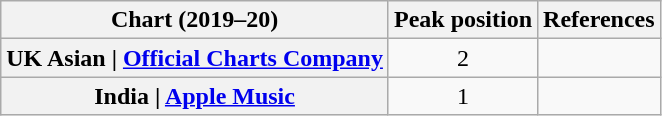<table class="wikitable plainrowheaders" style="text-align:center">
<tr>
<th scope="col">Chart (2019–20)</th>
<th scope="col">Peak position</th>
<th scope="col">References</th>
</tr>
<tr>
<th scope="row">UK Asian | <a href='#'>Official Charts Company</a></th>
<td>2</td>
<td></td>
</tr>
<tr>
<th scope="row">India | <a href='#'>Apple Music</a></th>
<td>1</td>
<td></td>
</tr>
</table>
